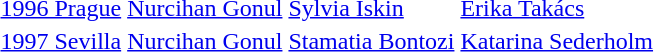<table>
<tr>
<td><a href='#'>1996 Prague</a></td>
<td> <a href='#'>Nurcihan Gonul</a></td>
<td> <a href='#'>Sylvia Iskin</a></td>
<td> <a href='#'>Erika Takács</a></td>
</tr>
<tr>
<td><a href='#'>1997 Sevilla</a></td>
<td> <a href='#'>Nurcihan Gonul</a></td>
<td> <a href='#'>Stamatia Bontozi</a></td>
<td> <a href='#'>Katarina Sederholm</a></td>
</tr>
</table>
